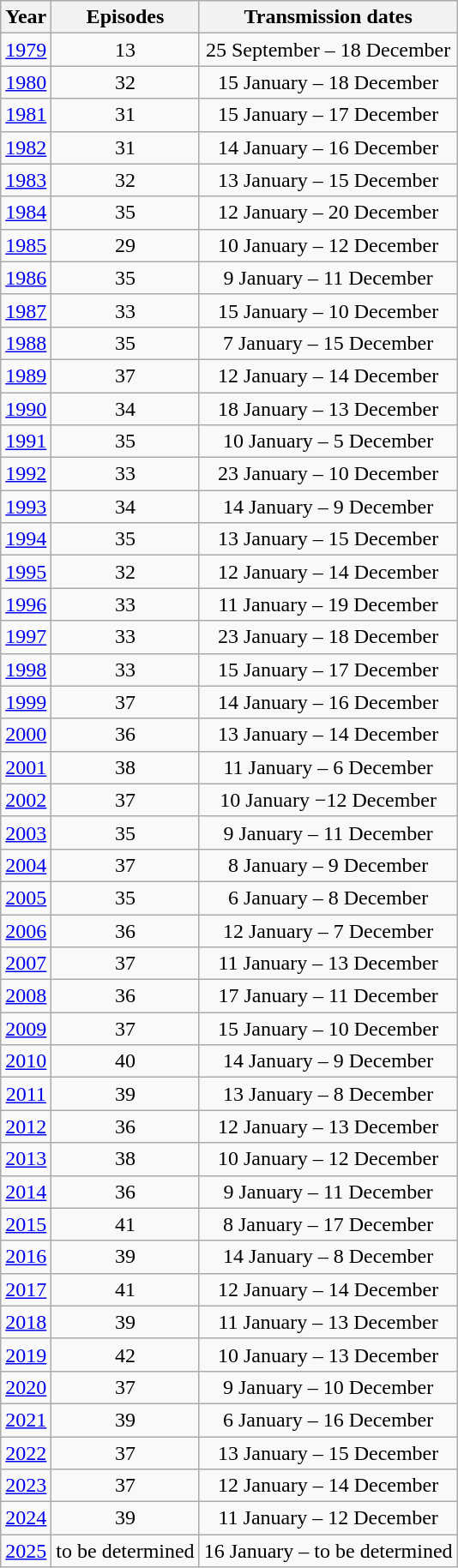<table class="wikitable" style="text-align:center;">
<tr>
<th>Year</th>
<th>Episodes</th>
<th>Transmission dates</th>
</tr>
<tr>
<td><a href='#'>1979</a></td>
<td>13</td>
<td>25 September – 18 December</td>
</tr>
<tr>
<td><a href='#'>1980</a></td>
<td>32</td>
<td>15 January – 18 December</td>
</tr>
<tr>
<td><a href='#'>1981</a></td>
<td>31</td>
<td>15 January – 17 December</td>
</tr>
<tr>
<td><a href='#'>1982</a></td>
<td>31</td>
<td>14 January – 16 December</td>
</tr>
<tr>
<td><a href='#'>1983</a></td>
<td>32</td>
<td>13 January – 15 December</td>
</tr>
<tr>
<td><a href='#'>1984</a></td>
<td>35</td>
<td>12 January – 20 December</td>
</tr>
<tr>
<td><a href='#'>1985</a></td>
<td>29</td>
<td>10 January – 12 December</td>
</tr>
<tr>
<td><a href='#'>1986</a></td>
<td>35</td>
<td>9 January – 11 December</td>
</tr>
<tr>
<td><a href='#'>1987</a></td>
<td>33</td>
<td>15 January – 10 December</td>
</tr>
<tr>
<td><a href='#'>1988</a></td>
<td>35</td>
<td>7 January – 15 December</td>
</tr>
<tr>
<td><a href='#'>1989</a></td>
<td>37</td>
<td>12 January – 14 December</td>
</tr>
<tr>
<td><a href='#'>1990</a></td>
<td>34</td>
<td>18 January – 13 December</td>
</tr>
<tr>
<td><a href='#'>1991</a></td>
<td>35</td>
<td>10 January – 5 December</td>
</tr>
<tr>
<td><a href='#'>1992</a></td>
<td>33</td>
<td>23 January – 10 December</td>
</tr>
<tr>
<td><a href='#'>1993</a></td>
<td>34</td>
<td>14 January – 9 December</td>
</tr>
<tr>
<td><a href='#'>1994</a></td>
<td>35</td>
<td>13 January – 15 December</td>
</tr>
<tr>
<td><a href='#'>1995</a></td>
<td>32</td>
<td>12 January – 14 December</td>
</tr>
<tr>
<td><a href='#'>1996</a></td>
<td>33</td>
<td>11 January – 19 December</td>
</tr>
<tr>
<td><a href='#'>1997</a></td>
<td>33</td>
<td>23 January – 18 December</td>
</tr>
<tr>
<td><a href='#'>1998</a></td>
<td>33</td>
<td>15 January – 17 December</td>
</tr>
<tr>
<td><a href='#'>1999</a></td>
<td>37</td>
<td>14 January – 16 December</td>
</tr>
<tr>
<td><a href='#'>2000</a></td>
<td>36</td>
<td>13 January – 14 December</td>
</tr>
<tr>
<td><a href='#'>2001</a></td>
<td>38</td>
<td>11 January – 6 December</td>
</tr>
<tr>
<td><a href='#'>2002</a></td>
<td>37</td>
<td>10 January −12 December</td>
</tr>
<tr>
<td><a href='#'>2003</a></td>
<td>35</td>
<td>9 January – 11 December</td>
</tr>
<tr>
<td><a href='#'>2004</a></td>
<td>37</td>
<td>8 January – 9 December</td>
</tr>
<tr>
<td><a href='#'>2005</a></td>
<td>35</td>
<td>6 January – 8 December</td>
</tr>
<tr>
<td><a href='#'>2006</a></td>
<td>36</td>
<td>12 January – 7 December</td>
</tr>
<tr>
<td><a href='#'>2007</a></td>
<td>37</td>
<td>11 January – 13 December</td>
</tr>
<tr>
<td><a href='#'>2008</a></td>
<td>36</td>
<td>17 January – 11 December</td>
</tr>
<tr>
<td><a href='#'>2009</a></td>
<td>37</td>
<td>15 January – 10 December</td>
</tr>
<tr>
<td><a href='#'>2010</a></td>
<td>40</td>
<td>14 January – 9 December</td>
</tr>
<tr>
<td><a href='#'>2011</a></td>
<td>39</td>
<td>13 January – 8 December</td>
</tr>
<tr>
<td><a href='#'>2012</a></td>
<td>36</td>
<td>12 January – 13 December</td>
</tr>
<tr>
<td><a href='#'>2013</a></td>
<td>38</td>
<td>10 January – 12 December</td>
</tr>
<tr>
<td><a href='#'>2014</a></td>
<td>36</td>
<td>9 January – 11 December</td>
</tr>
<tr>
<td><a href='#'>2015</a></td>
<td>41</td>
<td>8 January – 17 December</td>
</tr>
<tr>
<td><a href='#'>2016</a></td>
<td>39</td>
<td>14 January – 8 December</td>
</tr>
<tr>
<td><a href='#'>2017</a></td>
<td>41</td>
<td>12 January – 14 December</td>
</tr>
<tr>
<td><a href='#'>2018</a></td>
<td>39</td>
<td>11 January – 13 December</td>
</tr>
<tr>
<td><a href='#'>2019</a></td>
<td>42</td>
<td>10 January – 13 December</td>
</tr>
<tr>
<td><a href='#'>2020</a></td>
<td>37</td>
<td>9 January – 10 December</td>
</tr>
<tr>
<td><a href='#'>2021</a></td>
<td>39</td>
<td>6 January – 16 December</td>
</tr>
<tr>
<td><a href='#'>2022</a></td>
<td>37</td>
<td>13 January – 15 December</td>
</tr>
<tr>
<td><a href='#'>2023</a></td>
<td>37</td>
<td>12 January – 14 December</td>
</tr>
<tr>
<td><a href='#'>2024</a></td>
<td>39</td>
<td>11 January – 12 December</td>
</tr>
<tr>
<td><a href='#'>2025</a></td>
<td>to be determined</td>
<td>16 January – to be determined</td>
</tr>
</table>
